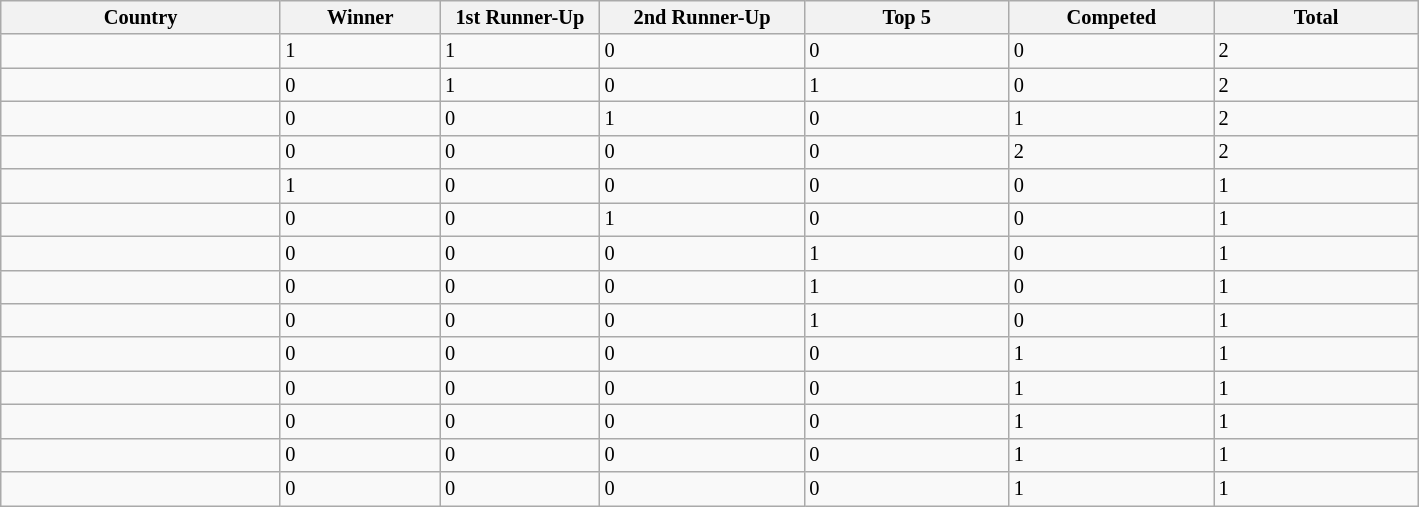<table class="wikitable sortable static-row-numbers" style="font-size: 85%;"|->
<tr>
<th ! width=180>Country</th>
<th ! width=100>Winner</th>
<th ! width=100>1st Runner-Up</th>
<th ! width=130>2nd Runner-Up</th>
<th ! width=130>Top 5</th>
<th ! width=130>Competed</th>
<th ! width=130>Total</th>
</tr>
<tr>
<td></td>
<td>1</td>
<td>1</td>
<td>0</td>
<td>0</td>
<td>0</td>
<td>2</td>
</tr>
<tr>
<td></td>
<td>0</td>
<td>1</td>
<td>0</td>
<td>1</td>
<td>0</td>
<td>2</td>
</tr>
<tr>
<td></td>
<td>0</td>
<td>0</td>
<td>1</td>
<td>0</td>
<td>1</td>
<td>2</td>
</tr>
<tr>
<td></td>
<td>0</td>
<td>0</td>
<td>0</td>
<td>0</td>
<td>2</td>
<td>2</td>
</tr>
<tr>
<td></td>
<td>1</td>
<td>0</td>
<td>0</td>
<td>0</td>
<td>0</td>
<td>1</td>
</tr>
<tr>
<td></td>
<td>0</td>
<td>0</td>
<td>1</td>
<td>0</td>
<td>0</td>
<td>1</td>
</tr>
<tr>
<td></td>
<td>0</td>
<td>0</td>
<td>0</td>
<td>1</td>
<td>0</td>
<td>1</td>
</tr>
<tr>
<td></td>
<td>0</td>
<td>0</td>
<td>0</td>
<td>1</td>
<td>0</td>
<td>1</td>
</tr>
<tr>
<td></td>
<td>0</td>
<td>0</td>
<td>0</td>
<td>1</td>
<td>0</td>
<td>1</td>
</tr>
<tr>
<td></td>
<td>0</td>
<td>0</td>
<td>0</td>
<td>0</td>
<td>1</td>
<td>1</td>
</tr>
<tr>
<td></td>
<td>0</td>
<td>0</td>
<td>0</td>
<td>0</td>
<td>1</td>
<td>1</td>
</tr>
<tr>
<td></td>
<td>0</td>
<td>0</td>
<td>0</td>
<td>0</td>
<td>1</td>
<td>1</td>
</tr>
<tr>
<td></td>
<td>0</td>
<td>0</td>
<td>0</td>
<td>0</td>
<td>1</td>
<td>1</td>
</tr>
<tr>
<td></td>
<td>0</td>
<td>0</td>
<td>0</td>
<td>0</td>
<td>1</td>
<td>1</td>
</tr>
</table>
